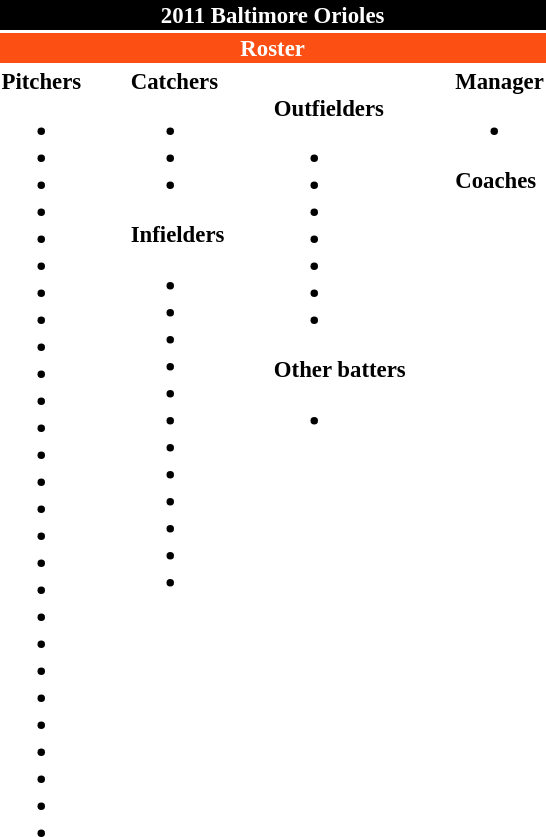<table class="toccolours" style="font-size: 95%;">
<tr>
<th colspan="10" style="background:black; color:#fff; text-align:center;">2011 Baltimore Orioles</th>
</tr>
<tr>
<td colspan="10" style="background:#fb4f14; color:white; text-align:center;"><strong>Roster</strong></td>
</tr>
<tr>
<td valign="top"><strong>Pitchers</strong><br><ul><li></li><li></li><li></li><li></li><li></li><li></li><li></li><li></li><li></li><li></li><li></li><li></li><li></li><li></li><li></li><li></li><li></li><li></li><li></li><li></li><li></li><li></li><li></li><li></li><li></li><li></li><li></li></ul></td>
<td style="width:25px;"></td>
<td valign="top"><strong>Catchers</strong><br><ul><li></li><li></li><li></li></ul><strong>Infielders</strong><ul><li></li><li></li><li></li><li></li><li></li><li></li><li></li><li></li><li></li><li></li><li></li><li></li></ul></td>
<td style="width:25px;"></td>
<td valign="top"><br><strong>Outfielders</strong><ul><li></li><li></li><li></li><li></li><li></li><li></li><li></li></ul><strong>Other batters</strong><ul><li></li></ul></td>
<td style="width:25px;"></td>
<td valign="top"><strong>Manager</strong><br><ul><li></li></ul><strong>Coaches</strong>
 
 
 
 
 
 
 
 </td>
</tr>
</table>
